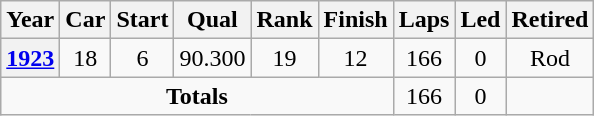<table class="wikitable" style="text-align:center">
<tr>
<th>Year</th>
<th>Car</th>
<th>Start</th>
<th>Qual</th>
<th>Rank</th>
<th>Finish</th>
<th>Laps</th>
<th>Led</th>
<th>Retired</th>
</tr>
<tr>
<th><a href='#'>1923</a></th>
<td>18</td>
<td>6</td>
<td>90.300</td>
<td>19</td>
<td>12</td>
<td>166</td>
<td>0</td>
<td>Rod</td>
</tr>
<tr>
<td colspan=6><strong>Totals</strong></td>
<td>166</td>
<td>0</td>
<td></td>
</tr>
</table>
